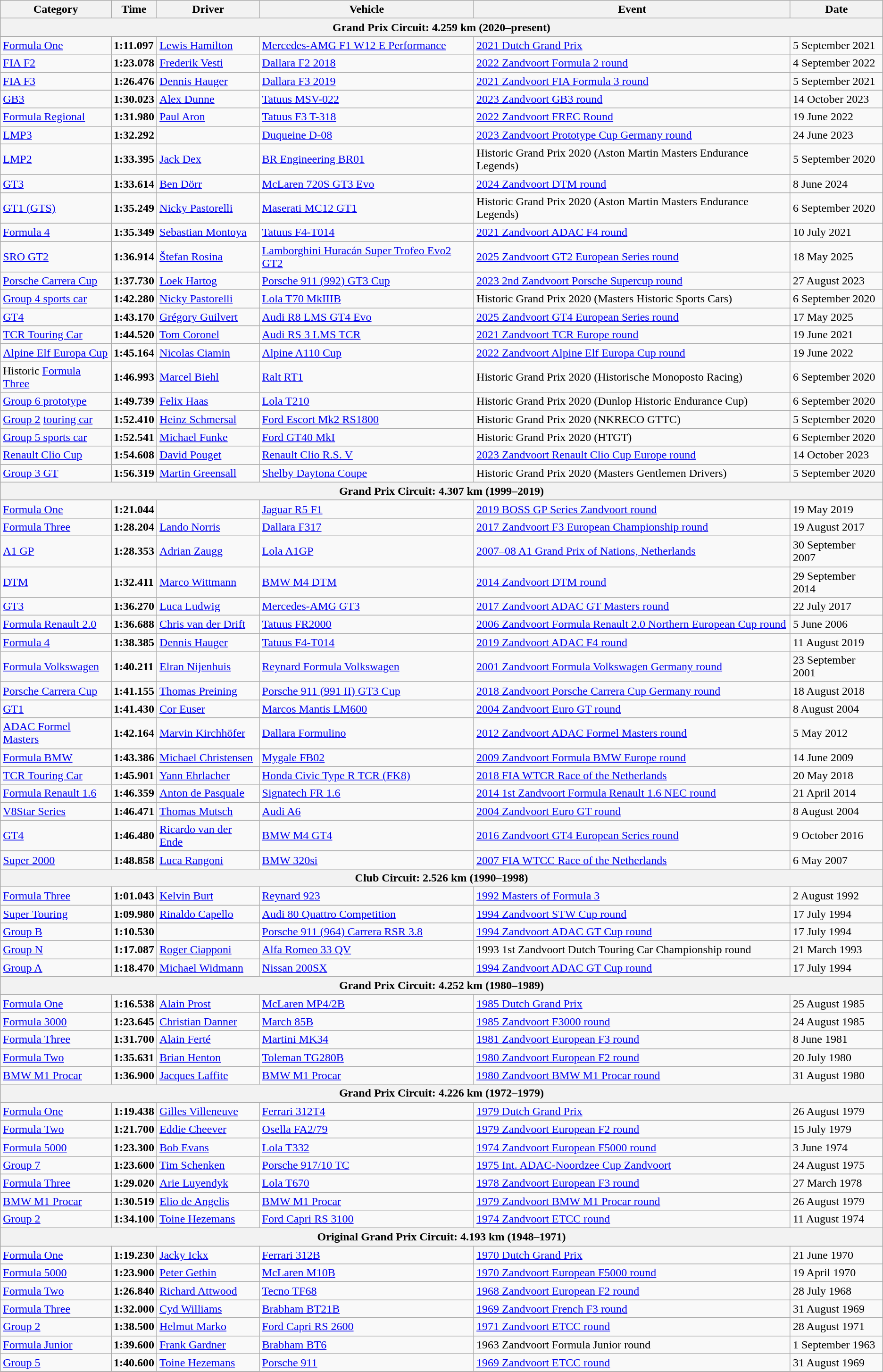<table class="wikitable">
<tr>
<th>Category</th>
<th>Time</th>
<th>Driver</th>
<th>Vehicle</th>
<th>Event</th>
<th>Date</th>
</tr>
<tr>
<th colspan=8>Grand Prix Circuit: 4.259 km (2020–present)</th>
</tr>
<tr>
<td><a href='#'>Formula One</a></td>
<td><strong>1:11.097</strong></td>
<td><a href='#'>Lewis Hamilton</a></td>
<td><a href='#'>Mercedes-AMG F1 W12 E Performance</a></td>
<td><a href='#'>2021 Dutch Grand Prix</a></td>
<td>5 September 2021 </td>
</tr>
<tr>
<td><a href='#'>FIA F2</a></td>
<td><strong>1:23.078</strong></td>
<td><a href='#'>Frederik Vesti</a></td>
<td><a href='#'>Dallara F2 2018</a></td>
<td><a href='#'>2022 Zandvoort Formula 2 round</a></td>
<td>4 September 2022</td>
</tr>
<tr>
<td><a href='#'>FIA F3</a></td>
<td><strong>1:26.476</strong></td>
<td><a href='#'>Dennis Hauger</a></td>
<td><a href='#'>Dallara F3 2019</a></td>
<td><a href='#'>2021 Zandvoort FIA Formula 3 round</a></td>
<td>5 September 2021</td>
</tr>
<tr>
<td><a href='#'>GB3</a></td>
<td><strong>1:30.023</strong></td>
<td><a href='#'>Alex Dunne</a></td>
<td><a href='#'>Tatuus MSV-022</a></td>
<td><a href='#'>2023 Zandvoort GB3 round</a></td>
<td>14 October 2023</td>
</tr>
<tr>
<td><a href='#'>Formula Regional</a></td>
<td><strong>1:31.980</strong></td>
<td><a href='#'>Paul Aron</a></td>
<td><a href='#'>Tatuus F3 T-318</a></td>
<td><a href='#'>2022 Zandvoort FREC Round</a></td>
<td>19 June 2022</td>
</tr>
<tr>
<td><a href='#'>LMP3</a></td>
<td><strong>1:32.292</strong></td>
<td></td>
<td><a href='#'>Duqueine D-08</a></td>
<td><a href='#'>2023 Zandvoort Prototype Cup Germany round</a></td>
<td>24 June 2023</td>
</tr>
<tr>
<td><a href='#'>LMP2</a></td>
<td><strong>1:33.395</strong></td>
<td><a href='#'>Jack Dex</a></td>
<td><a href='#'>BR Engineering BR01</a></td>
<td>Historic Grand Prix 2020 (Aston Martin Masters Endurance Legends)</td>
<td>5 September 2020</td>
</tr>
<tr>
<td><a href='#'>GT3</a></td>
<td><strong>1:33.614</strong></td>
<td><a href='#'>Ben Dörr</a></td>
<td><a href='#'>McLaren 720S GT3 Evo</a></td>
<td><a href='#'>2024 Zandvoort DTM round</a></td>
<td>8 June 2024</td>
</tr>
<tr>
<td><a href='#'>GT1 (GTS)</a></td>
<td><strong>1:35.249</strong></td>
<td><a href='#'>Nicky Pastorelli</a></td>
<td><a href='#'>Maserati MC12 GT1</a></td>
<td>Historic Grand Prix 2020 (Aston Martin Masters Endurance Legends)</td>
<td>6 September 2020</td>
</tr>
<tr>
<td><a href='#'>Formula 4</a></td>
<td><strong>1:35.349</strong></td>
<td><a href='#'>Sebastian Montoya</a></td>
<td><a href='#'>Tatuus F4-T014</a></td>
<td><a href='#'>2021 Zandvoort ADAC F4 round</a></td>
<td>10 July 2021</td>
</tr>
<tr>
<td><a href='#'>SRO GT2</a></td>
<td><strong>1:36.914</strong></td>
<td><a href='#'>Štefan Rosina</a></td>
<td><a href='#'>Lamborghini Huracán Super Trofeo Evo2 GT2</a></td>
<td><a href='#'>2025 Zandvoort GT2 European Series round</a></td>
<td>18 May 2025</td>
</tr>
<tr>
<td><a href='#'>Porsche Carrera Cup</a></td>
<td><strong>1:37.730</strong></td>
<td><a href='#'>Loek Hartog</a></td>
<td><a href='#'>Porsche 911 (992) GT3 Cup</a></td>
<td><a href='#'>2023 2nd Zandvoort Porsche Supercup round</a></td>
<td>27 August 2023</td>
</tr>
<tr>
<td><a href='#'>Group 4 sports car</a></td>
<td><strong>1:42.280</strong></td>
<td><a href='#'>Nicky Pastorelli</a></td>
<td><a href='#'>Lola T70 MkIIIB</a></td>
<td>Historic Grand Prix 2020 (Masters Historic Sports Cars)</td>
<td>6 September 2020</td>
</tr>
<tr>
<td><a href='#'>GT4</a></td>
<td><strong>1:43.170</strong></td>
<td><a href='#'>Grégory Guilvert</a></td>
<td><a href='#'>Audi R8 LMS GT4 Evo</a></td>
<td><a href='#'>2025 Zandvoort GT4 European Series round</a></td>
<td>17 May 2025</td>
</tr>
<tr>
<td><a href='#'>TCR Touring Car</a></td>
<td><strong>1:44.520</strong></td>
<td><a href='#'>Tom Coronel</a></td>
<td><a href='#'>Audi RS 3 LMS TCR</a></td>
<td><a href='#'>2021 Zandvoort TCR Europe round</a></td>
<td>19 June 2021</td>
</tr>
<tr>
<td><a href='#'>Alpine Elf Europa Cup</a></td>
<td><strong>1:45.164</strong></td>
<td><a href='#'>Nicolas Ciamin</a></td>
<td><a href='#'>Alpine A110 Cup</a></td>
<td><a href='#'>2022 Zandvoort Alpine Elf Europa Cup round</a></td>
<td>19 June 2022</td>
</tr>
<tr>
<td>Historic <a href='#'>Formula Three</a></td>
<td><strong>1:46.993</strong></td>
<td><a href='#'>Marcel Biehl</a></td>
<td><a href='#'>Ralt RT1</a></td>
<td>Historic Grand Prix 2020 (Historische Monoposto Racing)</td>
<td>6 September 2020</td>
</tr>
<tr>
<td><a href='#'>Group 6 prototype</a></td>
<td><strong>1:49.739</strong></td>
<td><a href='#'>Felix Haas</a></td>
<td><a href='#'>Lola T210</a></td>
<td>Historic Grand Prix 2020 (Dunlop Historic Endurance Cup)</td>
<td>6 September 2020</td>
</tr>
<tr>
<td><a href='#'>Group 2</a> <a href='#'>touring car</a></td>
<td><strong>1:52.410</strong></td>
<td><a href='#'>Heinz Schmersal</a></td>
<td><a href='#'>Ford Escort Mk2 RS1800</a></td>
<td>Historic Grand Prix 2020 (NKRECO GTTC)</td>
<td>5 September 2020</td>
</tr>
<tr>
<td><a href='#'>Group 5 sports car</a></td>
<td><strong>1:52.541</strong></td>
<td><a href='#'>Michael Funke</a></td>
<td><a href='#'>Ford GT40 MkI</a></td>
<td>Historic Grand Prix 2020 (HTGT)</td>
<td>6 September 2020</td>
</tr>
<tr>
<td><a href='#'>Renault Clio Cup</a></td>
<td><strong>1:54.608</strong></td>
<td><a href='#'>David Pouget</a></td>
<td><a href='#'>Renault Clio R.S. V</a></td>
<td><a href='#'>2023 Zandvoort Renault Clio Cup Europe round</a></td>
<td>14 October 2023</td>
</tr>
<tr>
<td><a href='#'>Group 3 GT</a></td>
<td><strong>1:56.319</strong></td>
<td><a href='#'>Martin Greensall</a></td>
<td><a href='#'>Shelby Daytona Coupe</a></td>
<td>Historic Grand Prix 2020 (Masters Gentlemen Drivers)</td>
<td>5 September 2020</td>
</tr>
<tr>
<th colspan=6>Grand Prix Circuit: 4.307 km (1999–2019)</th>
</tr>
<tr>
<td><a href='#'>Formula One</a></td>
<td><strong>1:21.044</strong></td>
<td></td>
<td><a href='#'>Jaguar R5 F1</a></td>
<td><a href='#'>2019 BOSS GP Series Zandvoort round</a></td>
<td>19 May 2019</td>
</tr>
<tr>
<td><a href='#'>Formula Three</a></td>
<td><strong>1:28.204</strong></td>
<td><a href='#'>Lando Norris</a></td>
<td><a href='#'>Dallara F317</a></td>
<td><a href='#'>2017 Zandvoort F3 European Championship round</a></td>
<td>19 August 2017</td>
</tr>
<tr>
<td><a href='#'>A1 GP</a></td>
<td><strong>1:28.353</strong></td>
<td><a href='#'>Adrian Zaugg</a></td>
<td><a href='#'>Lola A1GP</a></td>
<td><a href='#'>2007–08 A1 Grand Prix of Nations, Netherlands</a></td>
<td>30 September 2007</td>
</tr>
<tr>
<td><a href='#'>DTM</a></td>
<td><strong>1:32.411</strong></td>
<td><a href='#'>Marco Wittmann</a></td>
<td><a href='#'>BMW M4 DTM</a></td>
<td><a href='#'>2014 Zandvoort DTM round</a></td>
<td>29 September 2014</td>
</tr>
<tr>
<td><a href='#'>GT3</a></td>
<td><strong>1:36.270</strong></td>
<td><a href='#'>Luca Ludwig</a></td>
<td><a href='#'>Mercedes-AMG GT3</a></td>
<td><a href='#'>2017 Zandvoort ADAC GT Masters round</a></td>
<td>22 July 2017</td>
</tr>
<tr>
<td><a href='#'>Formula Renault 2.0</a></td>
<td><strong>1:36.688</strong></td>
<td><a href='#'>Chris van der Drift</a></td>
<td><a href='#'>Tatuus FR2000</a></td>
<td><a href='#'>2006 Zandvoort Formula Renault 2.0 Northern European Cup round</a></td>
<td>5 June 2006</td>
</tr>
<tr>
<td><a href='#'>Formula 4</a></td>
<td><strong>1:38.385</strong></td>
<td><a href='#'>Dennis Hauger</a></td>
<td><a href='#'>Tatuus F4-T014</a></td>
<td><a href='#'>2019 Zandvoort ADAC F4 round</a></td>
<td>11 August 2019</td>
</tr>
<tr>
<td><a href='#'>Formula Volkswagen</a></td>
<td><strong>1:40.211</strong></td>
<td><a href='#'>Elran Nijenhuis</a></td>
<td><a href='#'>Reynard Formula Volkswagen</a></td>
<td><a href='#'>2001 Zandvoort Formula Volkswagen Germany round</a></td>
<td>23 September 2001</td>
</tr>
<tr>
<td><a href='#'>Porsche Carrera Cup</a></td>
<td><strong>1:41.155</strong></td>
<td><a href='#'>Thomas Preining</a></td>
<td><a href='#'>Porsche 911 (991 II) GT3 Cup</a></td>
<td><a href='#'>2018 Zandvoort Porsche Carrera Cup Germany round</a></td>
<td>18 August 2018</td>
</tr>
<tr>
<td><a href='#'>GT1</a></td>
<td><strong>1:41.430</strong></td>
<td><a href='#'>Cor Euser</a></td>
<td><a href='#'>Marcos Mantis LM600</a></td>
<td><a href='#'>2004 Zandvoort Euro GT round</a></td>
<td>8 August 2004</td>
</tr>
<tr>
<td><a href='#'>ADAC Formel Masters</a></td>
<td><strong>1:42.164</strong></td>
<td><a href='#'>Marvin Kirchhöfer</a></td>
<td><a href='#'>Dallara Formulino</a></td>
<td><a href='#'>2012 Zandvoort ADAC Formel Masters round</a></td>
<td>5 May 2012</td>
</tr>
<tr>
<td><a href='#'>Formula BMW</a></td>
<td><strong>1:43.386</strong></td>
<td><a href='#'>Michael Christensen</a></td>
<td><a href='#'>Mygale FB02</a></td>
<td><a href='#'>2009 Zandvoort Formula BMW Europe round</a></td>
<td>14 June 2009</td>
</tr>
<tr>
<td><a href='#'>TCR Touring Car</a></td>
<td><strong>1:45.901</strong></td>
<td><a href='#'>Yann Ehrlacher</a></td>
<td><a href='#'>Honda Civic Type R TCR (FK8)</a></td>
<td><a href='#'>2018 FIA WTCR Race of the Netherlands</a></td>
<td>20 May 2018</td>
</tr>
<tr>
<td><a href='#'>Formula Renault 1.6</a></td>
<td><strong>1:46.359</strong></td>
<td><a href='#'>Anton de Pasquale</a></td>
<td><a href='#'>Signatech FR 1.6</a></td>
<td><a href='#'>2014 1st Zandvoort Formula Renault 1.6 NEC round</a></td>
<td>21 April 2014</td>
</tr>
<tr>
<td><a href='#'>V8Star Series</a></td>
<td><strong>1:46.471</strong></td>
<td><a href='#'>Thomas Mutsch</a></td>
<td><a href='#'>Audi A6</a></td>
<td><a href='#'>2004 Zandvoort Euro GT round</a></td>
<td>8 August 2004</td>
</tr>
<tr>
<td><a href='#'>GT4</a></td>
<td><strong>1:46.480</strong></td>
<td><a href='#'>Ricardo van der Ende</a></td>
<td><a href='#'>BMW M4 GT4</a></td>
<td><a href='#'>2016 Zandvoort GT4 European Series round</a></td>
<td>9 October 2016</td>
</tr>
<tr>
<td><a href='#'>Super 2000</a></td>
<td><strong>1:48.858</strong></td>
<td><a href='#'>Luca Rangoni</a></td>
<td><a href='#'>BMW 320si</a></td>
<td><a href='#'>2007 FIA WTCC Race of the Netherlands</a></td>
<td>6 May 2007</td>
</tr>
<tr>
<th colspan=8>Club Circuit: 2.526 km (1990–1998)</th>
</tr>
<tr>
<td><a href='#'>Formula Three</a></td>
<td><strong>1:01.043</strong></td>
<td><a href='#'>Kelvin Burt</a></td>
<td><a href='#'>Reynard 923</a></td>
<td><a href='#'>1992 Masters of Formula 3</a></td>
<td>2 August 1992</td>
</tr>
<tr>
<td><a href='#'>Super Touring</a></td>
<td><strong>1:09.980</strong></td>
<td><a href='#'>Rinaldo Capello</a></td>
<td><a href='#'>Audi 80 Quattro Competition</a></td>
<td><a href='#'>1994 Zandvoort STW Cup round</a></td>
<td>17 July 1994</td>
</tr>
<tr>
<td><a href='#'>Group B</a></td>
<td><strong>1:10.530</strong></td>
<td></td>
<td><a href='#'>Porsche 911 (964) Carrera RSR 3.8</a></td>
<td><a href='#'>1994 Zandvoort ADAC GT Cup round</a></td>
<td>17 July 1994</td>
</tr>
<tr>
<td><a href='#'>Group N</a></td>
<td><strong>1:17.087</strong></td>
<td><a href='#'>Roger Ciapponi</a></td>
<td><a href='#'>Alfa Romeo 33 QV</a></td>
<td>1993 1st Zandvoort Dutch Touring Car Championship round</td>
<td>21 March 1993</td>
</tr>
<tr>
<td><a href='#'>Group A</a></td>
<td><strong>1:18.470</strong></td>
<td><a href='#'>Michael Widmann</a></td>
<td><a href='#'>Nissan 200SX</a></td>
<td><a href='#'>1994 Zandvoort ADAC GT Cup round</a></td>
<td>17 July 1994</td>
</tr>
<tr>
<th colspan=8>Grand Prix Circuit: 4.252 km (1980–1989)</th>
</tr>
<tr>
<td><a href='#'>Formula One</a></td>
<td><strong>1:16.538</strong></td>
<td><a href='#'>Alain Prost</a></td>
<td><a href='#'>McLaren MP4/2B</a></td>
<td><a href='#'>1985 Dutch Grand Prix</a></td>
<td>25 August 1985</td>
</tr>
<tr>
<td><a href='#'>Formula 3000</a></td>
<td><strong>1:23.645</strong></td>
<td><a href='#'>Christian Danner</a></td>
<td><a href='#'>March 85B</a></td>
<td><a href='#'>1985 Zandvoort F3000 round</a></td>
<td>24 August 1985</td>
</tr>
<tr>
<td><a href='#'>Formula Three</a></td>
<td><strong>1:31.700</strong></td>
<td><a href='#'>Alain Ferté</a></td>
<td><a href='#'>Martini MK34</a></td>
<td><a href='#'>1981 Zandvoort European F3 round</a></td>
<td>8 June 1981</td>
</tr>
<tr>
<td><a href='#'>Formula Two</a></td>
<td><strong>1:35.631</strong></td>
<td><a href='#'>Brian Henton</a></td>
<td><a href='#'>Toleman TG280B</a></td>
<td><a href='#'>1980 Zandvoort European F2 round</a></td>
<td>20 July 1980</td>
</tr>
<tr>
<td><a href='#'>BMW M1 Procar</a></td>
<td><strong>1:36.900</strong></td>
<td><a href='#'>Jacques Laffite</a></td>
<td><a href='#'>BMW M1 Procar</a></td>
<td><a href='#'>1980 Zandvoort BMW M1 Procar round</a></td>
<td>31 August 1980</td>
</tr>
<tr>
<th colspan=8>Grand Prix Circuit: 4.226 km (1972–1979)</th>
</tr>
<tr>
<td><a href='#'>Formula One</a></td>
<td><strong>1:19.438</strong></td>
<td><a href='#'>Gilles Villeneuve</a></td>
<td><a href='#'>Ferrari 312T4</a></td>
<td><a href='#'>1979 Dutch Grand Prix</a></td>
<td>26 August 1979</td>
</tr>
<tr>
<td><a href='#'>Formula Two</a></td>
<td><strong>1:21.700</strong></td>
<td><a href='#'>Eddie Cheever</a></td>
<td><a href='#'>Osella FA2/79</a></td>
<td><a href='#'>1979 Zandvoort European F2 round</a></td>
<td>15 July 1979</td>
</tr>
<tr>
<td><a href='#'>Formula 5000</a></td>
<td><strong>1:23.300</strong></td>
<td><a href='#'>Bob Evans</a></td>
<td><a href='#'>Lola T332</a></td>
<td><a href='#'>1974 Zandvoort European F5000 round</a></td>
<td>3 June 1974</td>
</tr>
<tr>
<td><a href='#'>Group 7</a></td>
<td><strong>1:23.600</strong></td>
<td><a href='#'>Tim Schenken</a></td>
<td><a href='#'>Porsche 917/10 TC</a></td>
<td><a href='#'>1975 Int. ADAC-Noordzee Cup Zandvoort</a></td>
<td>24 August 1975</td>
</tr>
<tr>
<td><a href='#'>Formula Three</a></td>
<td><strong>1:29.020</strong></td>
<td><a href='#'>Arie Luyendyk</a></td>
<td><a href='#'>Lola T670</a></td>
<td><a href='#'>1978 Zandvoort European F3 round</a></td>
<td>27 March 1978</td>
</tr>
<tr>
<td><a href='#'>BMW M1 Procar</a></td>
<td><strong>1:30.519</strong></td>
<td><a href='#'>Elio de Angelis</a></td>
<td><a href='#'>BMW M1 Procar</a></td>
<td><a href='#'>1979 Zandvoort BMW M1 Procar round</a></td>
<td>26 August 1979</td>
</tr>
<tr>
<td><a href='#'>Group 2</a></td>
<td><strong>1:34.100</strong></td>
<td><a href='#'>Toine Hezemans</a></td>
<td><a href='#'>Ford Capri RS 3100</a></td>
<td><a href='#'>1974 Zandvoort ETCC round</a></td>
<td>11 August 1974</td>
</tr>
<tr>
<th colspan=8>Original Grand Prix Circuit: 4.193 km (1948–1971)</th>
</tr>
<tr>
<td><a href='#'>Formula One</a></td>
<td><strong>1:19.230</strong></td>
<td><a href='#'>Jacky Ickx</a></td>
<td><a href='#'>Ferrari 312B</a></td>
<td><a href='#'>1970 Dutch Grand Prix</a></td>
<td>21 June 1970</td>
</tr>
<tr>
<td><a href='#'>Formula 5000</a></td>
<td><strong>1:23.900</strong></td>
<td><a href='#'>Peter Gethin</a></td>
<td><a href='#'>McLaren M10B</a></td>
<td><a href='#'>1970 Zandvoort European F5000 round</a></td>
<td>19 April 1970</td>
</tr>
<tr>
<td><a href='#'>Formula Two</a></td>
<td><strong>1:26.840</strong></td>
<td><a href='#'>Richard Attwood</a></td>
<td><a href='#'>Tecno TF68</a></td>
<td><a href='#'>1968 Zandvoort European F2 round</a></td>
<td>28 July 1968</td>
</tr>
<tr>
<td><a href='#'>Formula Three</a></td>
<td><strong>1:32.000</strong></td>
<td><a href='#'>Cyd Williams</a></td>
<td><a href='#'>Brabham BT21B</a></td>
<td><a href='#'>1969 Zandvoort French F3 round</a></td>
<td>31 August 1969</td>
</tr>
<tr>
<td><a href='#'>Group 2</a></td>
<td><strong>1:38.500</strong></td>
<td><a href='#'>Helmut Marko</a></td>
<td><a href='#'>Ford Capri RS 2600</a></td>
<td><a href='#'>1971 Zandvoort ETCC round</a></td>
<td>28 August 1971</td>
</tr>
<tr>
<td><a href='#'>Formula Junior</a></td>
<td><strong>1:39.600</strong></td>
<td><a href='#'>Frank Gardner</a></td>
<td><a href='#'>Brabham BT6</a></td>
<td>1963 Zandvoort Formula Junior round</td>
<td>1 September 1963</td>
</tr>
<tr>
<td><a href='#'>Group 5</a></td>
<td><strong>1:40.600</strong></td>
<td><a href='#'>Toine Hezemans</a></td>
<td><a href='#'>Porsche 911</a></td>
<td><a href='#'>1969 Zandvoort ETCC round</a></td>
<td>31 August 1969</td>
</tr>
<tr>
</tr>
</table>
